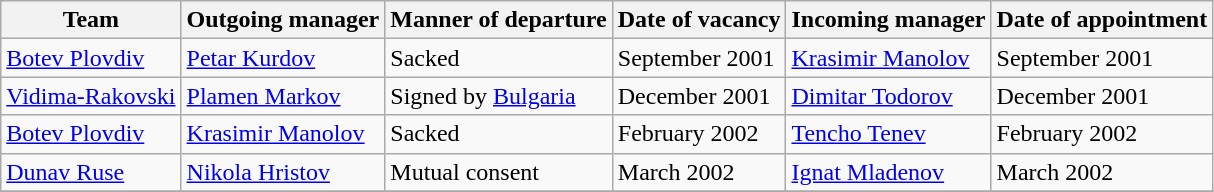<table class="wikitable sortable">
<tr>
<th>Team</th>
<th>Outgoing manager</th>
<th>Manner of departure</th>
<th>Date of vacancy</th>
<th>Incoming manager</th>
<th>Date of appointment</th>
</tr>
<tr>
<td><a href='#'>Botev Plovdiv</a></td>
<td> <a href='#'>Petar Kurdov</a></td>
<td>Sacked</td>
<td>September 2001</td>
<td> <a href='#'>Krasimir Manolov</a></td>
<td>September 2001</td>
</tr>
<tr>
<td><a href='#'>Vidima-Rakovski</a></td>
<td> <a href='#'>Plamen Markov</a></td>
<td>Signed by <a href='#'>Bulgaria</a></td>
<td>December 2001</td>
<td> <a href='#'>Dimitar Todorov</a></td>
<td>December 2001</td>
</tr>
<tr>
<td><a href='#'>Botev Plovdiv</a></td>
<td> <a href='#'>Krasimir Manolov</a></td>
<td>Sacked</td>
<td>February 2002</td>
<td> <a href='#'>Tencho Tenev</a></td>
<td>February 2002</td>
</tr>
<tr>
<td><a href='#'>Dunav Ruse</a></td>
<td> <a href='#'>Nikola Hristov</a></td>
<td>Mutual consent</td>
<td>March 2002</td>
<td> <a href='#'>Ignat Mladenov</a></td>
<td>March 2002</td>
</tr>
<tr>
</tr>
</table>
